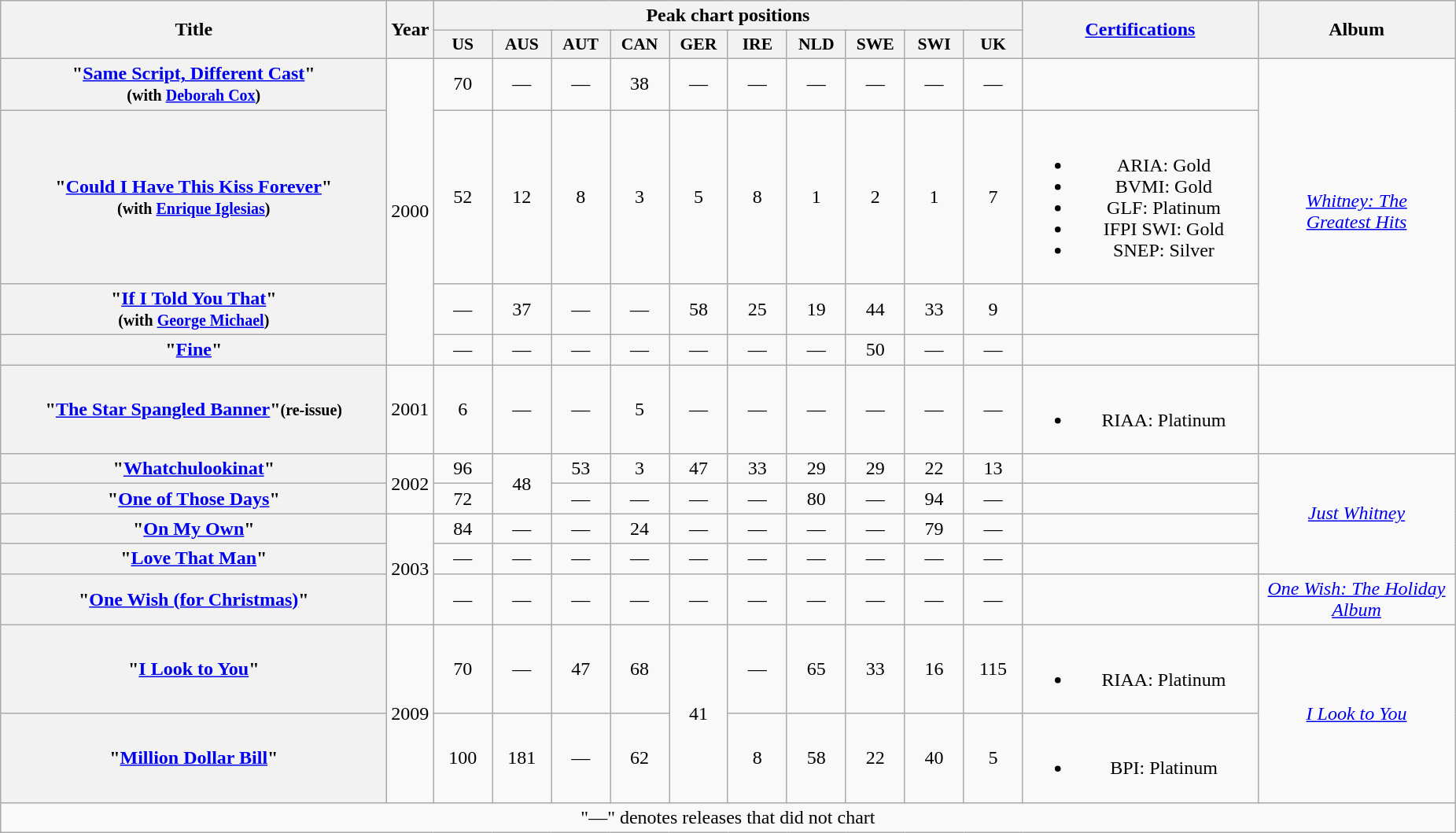<table class="wikitable plainrowheaders" style="text-align:center;" border="1">
<tr>
<th scope="col" rowspan="2" style="width:20em;">Title</th>
<th scope="col" rowspan="2">Year</th>
<th scope="col" colspan="10">Peak chart positions</th>
<th scope="col" rowspan="2" style="width:12em;"><a href='#'>Certifications</a></th>
<th scope="col" rowspan="2" style="width:10em;">Album</th>
</tr>
<tr>
<th scope="col" style="width:3em; font-size:90%;">US<br></th>
<th scope="col" style="width:3em; font-size:90%;">AUS<br></th>
<th scope="col" style="width:3em; font-size:90%;">AUT<br></th>
<th scope="col" style="width:3em; font-size:90%;">CAN<br></th>
<th scope="col" style="width:3em; font-size:90%;">GER<br></th>
<th scope="col" style="width:3em; font-size:90%;">IRE<br></th>
<th scope="col" style="width:3em; font-size:90%;">NLD<br></th>
<th scope="col" style="width:3em; font-size:90%;">SWE<br></th>
<th scope="col" style="width:3em; font-size:90%;">SWI<br></th>
<th scope="col" style="width:3em; font-size:90%;">UK<br></th>
</tr>
<tr>
<th scope="row">"<a href='#'>Same Script, Different Cast</a>"<br><small>(with <a href='#'>Deborah Cox</a>)</small></th>
<td rowspan=4>2000</td>
<td>70</td>
<td>—</td>
<td>—</td>
<td>38</td>
<td>—</td>
<td>—</td>
<td>—</td>
<td>—</td>
<td>—</td>
<td>—</td>
<td></td>
<td rowspan="4"><em><a href='#'>Whitney: The<br>Greatest Hits</a></em></td>
</tr>
<tr>
<th scope="row">"<a href='#'>Could I Have This Kiss Forever</a>"<br><small>(with <a href='#'>Enrique Iglesias</a>)</small></th>
<td>52</td>
<td>12</td>
<td>8</td>
<td>3</td>
<td>5</td>
<td>8</td>
<td>1</td>
<td>2</td>
<td>1</td>
<td>7</td>
<td><br><ul><li>ARIA: Gold</li><li>BVMI: Gold</li><li>GLF: Platinum</li><li>IFPI SWI: Gold</li><li>SNEP: Silver</li></ul></td>
</tr>
<tr>
<th scope="row">"<a href='#'>If I Told You That</a>" <br><small>(with <a href='#'>George Michael</a>)</small></th>
<td>—</td>
<td>37</td>
<td>—</td>
<td>—</td>
<td>58</td>
<td>25</td>
<td>19</td>
<td>44</td>
<td>33</td>
<td>9</td>
<td></td>
</tr>
<tr>
<th scope="row">"<a href='#'>Fine</a>"</th>
<td>—</td>
<td>—</td>
<td>—</td>
<td>—</td>
<td>—</td>
<td>—</td>
<td>—</td>
<td>50</td>
<td>—</td>
<td>—</td>
<td></td>
</tr>
<tr>
<th scope="row">"<a href='#'>The Star Spangled Banner</a>"<small>(re-issue)</small></th>
<td>2001</td>
<td>6</td>
<td>—</td>
<td>—</td>
<td>5</td>
<td>—</td>
<td>—</td>
<td>—</td>
<td>—</td>
<td>—</td>
<td>—</td>
<td><br><ul><li>RIAA: Platinum</li></ul></td>
<td></td>
</tr>
<tr>
<th scope="row">"<a href='#'>Whatchulookinat</a>"</th>
<td rowspan=2>2002</td>
<td>96</td>
<td rowspan="2">48</td>
<td>53</td>
<td>3</td>
<td>47</td>
<td>33</td>
<td>29</td>
<td>29</td>
<td>22</td>
<td>13</td>
<td></td>
<td rowspan="4"><em><a href='#'>Just Whitney</a></em></td>
</tr>
<tr>
<th scope="row">"<a href='#'>One of Those Days</a>"</th>
<td>72</td>
<td>—</td>
<td>—</td>
<td>—</td>
<td>—</td>
<td>80</td>
<td>—</td>
<td>94</td>
<td>—</td>
<td></td>
</tr>
<tr>
<th scope="row">"<a href='#'>On My Own</a>"</th>
<td rowspan=3>2003</td>
<td>84</td>
<td>—</td>
<td>—</td>
<td>24</td>
<td>—</td>
<td>—</td>
<td>—</td>
<td>—</td>
<td>79</td>
<td>—</td>
<td></td>
</tr>
<tr>
<th scope="row">"<a href='#'>Love That Man</a>"</th>
<td>—</td>
<td>—</td>
<td>—</td>
<td>—</td>
<td>—</td>
<td>—</td>
<td>—</td>
<td>—</td>
<td>—</td>
<td>—</td>
<td></td>
</tr>
<tr>
<th scope="row">"<a href='#'>One Wish (for Christmas)</a>"</th>
<td>—</td>
<td>—</td>
<td>—</td>
<td>—</td>
<td>—</td>
<td>—</td>
<td>—</td>
<td>—</td>
<td>—</td>
<td>—</td>
<td></td>
<td><em><a href='#'>One Wish: The Holiday Album</a></em></td>
</tr>
<tr>
<th scope="row">"<a href='#'>I Look to You</a>"</th>
<td rowspan=2>2009</td>
<td>70</td>
<td>—</td>
<td>47</td>
<td>68</td>
<td rowspan="2">41</td>
<td>—</td>
<td>65</td>
<td>33</td>
<td>16</td>
<td>115</td>
<td><br><ul><li>RIAA: Platinum</li></ul></td>
<td rowspan="2"><em><a href='#'>I Look to You</a></em></td>
</tr>
<tr>
<th scope="row">"<a href='#'>Million Dollar Bill</a>"</th>
<td>100</td>
<td>181</td>
<td>—</td>
<td>62</td>
<td>8</td>
<td>58</td>
<td>22</td>
<td>40</td>
<td>5</td>
<td><br><ul><li>BPI: Platinum</li></ul></td>
</tr>
<tr>
<td colspan="17" style="text-align:center;">"—" denotes releases that did not chart</td>
</tr>
</table>
